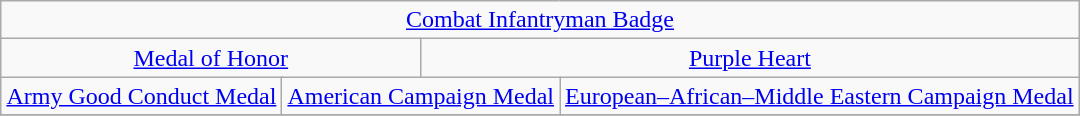<table class="wikitable" style="margin:1em auto; text-align:center;">
<tr>
<td colspan="6"><a href='#'>Combat Infantryman Badge</a></td>
</tr>
<tr>
<td colspan="3"><a href='#'>Medal of Honor</a></td>
<td colspan="3"><a href='#'>Purple Heart</a></td>
</tr>
<tr>
<td colspan="2"><a href='#'>Army Good Conduct Medal</a></td>
<td colspan="2"><a href='#'>American Campaign Medal</a></td>
<td colspan="2"><a href='#'>European–African–Middle Eastern Campaign Medal</a></td>
</tr>
<tr>
</tr>
</table>
